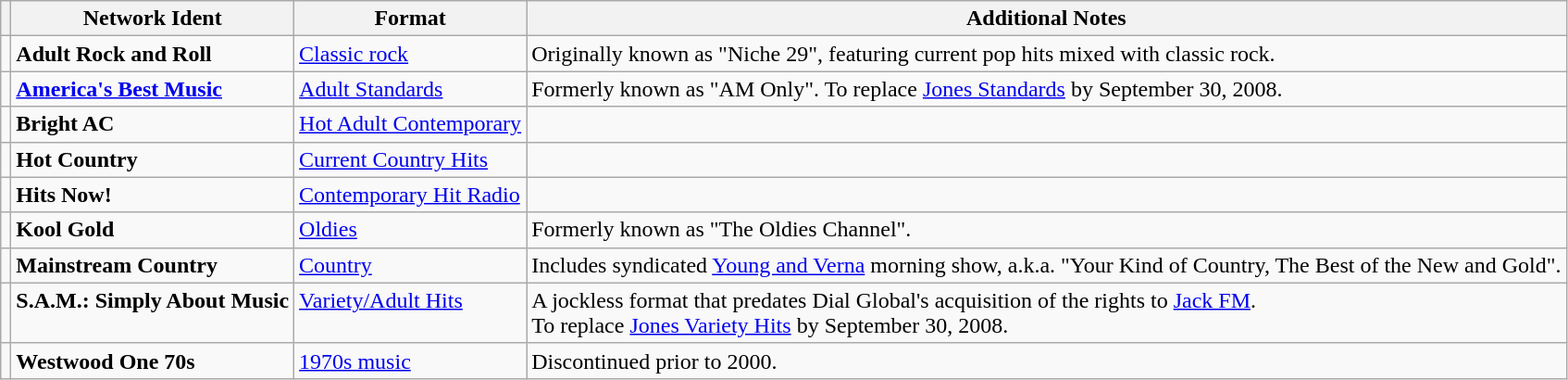<table class="wikitable">
<tr>
<th></th>
<th>Network Ident</th>
<th>Format</th>
<th>Additional Notes</th>
</tr>
<tr style="vertical-align: top; text-align: left;">
<td></td>
<td><strong>Adult Rock and Roll</strong></td>
<td><a href='#'>Classic rock</a></td>
<td>Originally known as "Niche 29", featuring current pop hits mixed with classic rock.</td>
</tr>
<tr style="vertical-align: top; text-align: left;">
<td></td>
<td><strong><a href='#'>America's Best Music</a></strong></td>
<td><a href='#'>Adult Standards</a></td>
<td>Formerly known as "AM Only". To replace <a href='#'>Jones Standards</a> by September 30, 2008.</td>
</tr>
<tr style="vertical-align: top; text-align: left;">
<td></td>
<td><strong>Bright AC</strong></td>
<td><a href='#'>Hot Adult Contemporary</a></td>
<td></td>
</tr>
<tr style="vertical-align: top; text-align: left;">
<td></td>
<td><strong>Hot Country</strong></td>
<td><a href='#'>Current Country Hits</a></td>
<td></td>
</tr>
<tr style="vertical-align: top; text-align: left;">
<td></td>
<td><strong>Hits Now!</strong></td>
<td><a href='#'>Contemporary Hit Radio</a></td>
<td></td>
</tr>
<tr style="vertical-align: top; text-align: left;">
<td></td>
<td><strong>Kool Gold</strong></td>
<td><a href='#'>Oldies</a></td>
<td>Formerly known as "The Oldies Channel".</td>
</tr>
<tr style="vertical-align: top; text-align: left;">
<td></td>
<td><strong>Mainstream Country</strong></td>
<td><a href='#'>Country</a></td>
<td>Includes syndicated <a href='#'>Young and Verna</a> morning show, a.k.a. "Your Kind of Country, The Best of the New and Gold".</td>
</tr>
<tr style="vertical-align: top; text-align: left;">
<td></td>
<td><strong>S.A.M.: Simply About Music</strong></td>
<td><a href='#'>Variety/Adult Hits</a></td>
<td>A jockless format that predates Dial Global's acquisition of the rights to <a href='#'>Jack FM</a>.<br>To replace <a href='#'>Jones Variety Hits</a> by September 30, 2008.</td>
</tr>
<tr style="vertical-align: top; text-align: left;">
<td></td>
<td><strong>Westwood One 70s</strong></td>
<td><a href='#'>1970s music</a></td>
<td>Discontinued prior to 2000.</td>
</tr>
</table>
